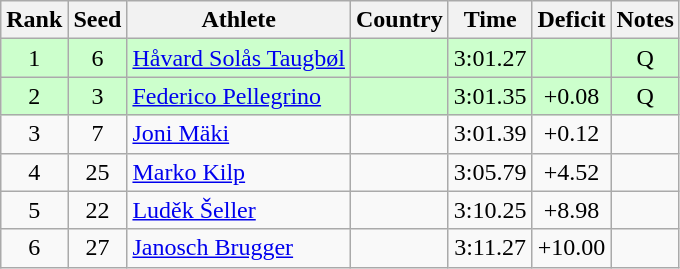<table class="wikitable sortable" style="text-align:center">
<tr>
<th>Rank</th>
<th>Seed</th>
<th>Athlete</th>
<th>Country</th>
<th>Time</th>
<th>Deficit</th>
<th>Notes</th>
</tr>
<tr bgcolor=ccffcc>
<td>1</td>
<td>6</td>
<td align=left><a href='#'>Håvard Solås Taugbøl</a></td>
<td align=left></td>
<td>3:01.27</td>
<td></td>
<td>Q</td>
</tr>
<tr bgcolor=ccffcc>
<td>2</td>
<td>3</td>
<td align=left><a href='#'>Federico Pellegrino</a></td>
<td align=left></td>
<td>3:01.35</td>
<td>+0.08</td>
<td>Q</td>
</tr>
<tr>
<td>3</td>
<td>7</td>
<td align=left><a href='#'>Joni Mäki</a></td>
<td align=left></td>
<td>3:01.39</td>
<td>+0.12</td>
<td></td>
</tr>
<tr>
<td>4</td>
<td>25</td>
<td align=left><a href='#'>Marko Kilp</a></td>
<td align=left></td>
<td>3:05.79</td>
<td>+4.52</td>
<td></td>
</tr>
<tr>
<td>5</td>
<td>22</td>
<td align=left><a href='#'>Luděk Šeller</a></td>
<td align=left></td>
<td>3:10.25</td>
<td>+8.98</td>
<td></td>
</tr>
<tr>
<td>6</td>
<td>27</td>
<td align=left><a href='#'>Janosch Brugger</a></td>
<td align=left></td>
<td>3:11.27</td>
<td>+10.00</td>
<td></td>
</tr>
</table>
